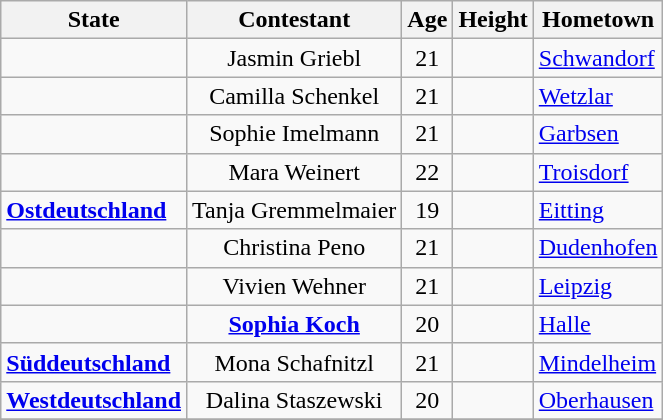<table class="sortable wikitable">
<tr>
<th>State</th>
<th>Contestant</th>
<th>Age</th>
<th>Height</th>
<th>Hometown</th>
</tr>
<tr>
<td><strong></strong></td>
<td style="text-align:center;">Jasmin Griebl</td>
<td style="text-align:center;">21</td>
<td style="text-align:center;"></td>
<td><a href='#'>Schwandorf</a></td>
</tr>
<tr>
<td><strong></strong></td>
<td style="text-align:center;">Camilla Schenkel</td>
<td style="text-align:center;">21</td>
<td style="text-align:center;"></td>
<td><a href='#'>Wetzlar</a></td>
</tr>
<tr>
<td><strong></strong></td>
<td style="text-align:center;">Sophie Imelmann</td>
<td style="text-align:center;">21</td>
<td style="text-align:center;"></td>
<td><a href='#'>Garbsen</a></td>
</tr>
<tr>
<td><strong></strong></td>
<td style="text-align:center;">Mara Weinert</td>
<td style="text-align:center;">22</td>
<td style="text-align:center;"></td>
<td><a href='#'>Troisdorf</a></td>
</tr>
<tr>
<td> <strong><a href='#'>Ostdeutschland</a></strong></td>
<td style="text-align:center;">Tanja Gremmelmaier</td>
<td style="text-align:center;">19</td>
<td style="text-align:center;"></td>
<td><a href='#'>Eitting</a></td>
</tr>
<tr>
<td><strong></strong></td>
<td style="text-align:center;">Christina Peno</td>
<td style="text-align:center;">21</td>
<td style="text-align:center;"></td>
<td><a href='#'>Dudenhofen</a></td>
</tr>
<tr>
<td><strong></strong></td>
<td style="text-align:center;">Vivien Wehner</td>
<td style="text-align:center;">21</td>
<td style="text-align:center;"></td>
<td><a href='#'>Leipzig</a></td>
</tr>
<tr>
<td><strong></strong></td>
<td style="text-align:center;"><strong><a href='#'>Sophia Koch</a></strong></td>
<td style="text-align:center;">20</td>
<td style="text-align:center;"></td>
<td><a href='#'>Halle</a></td>
</tr>
<tr>
<td> <strong><a href='#'>Süddeutschland</a></strong></td>
<td style="text-align:center;">Mona Schafnitzl</td>
<td style="text-align:center;">21</td>
<td style="text-align:center;"></td>
<td><a href='#'>Mindelheim</a></td>
</tr>
<tr>
<td> <strong><a href='#'>Westdeutschland</a></strong></td>
<td style="text-align:center;">Dalina Staszewski</td>
<td style="text-align:center;">20</td>
<td style="text-align:center;"></td>
<td><a href='#'>Oberhausen</a></td>
</tr>
<tr>
</tr>
</table>
